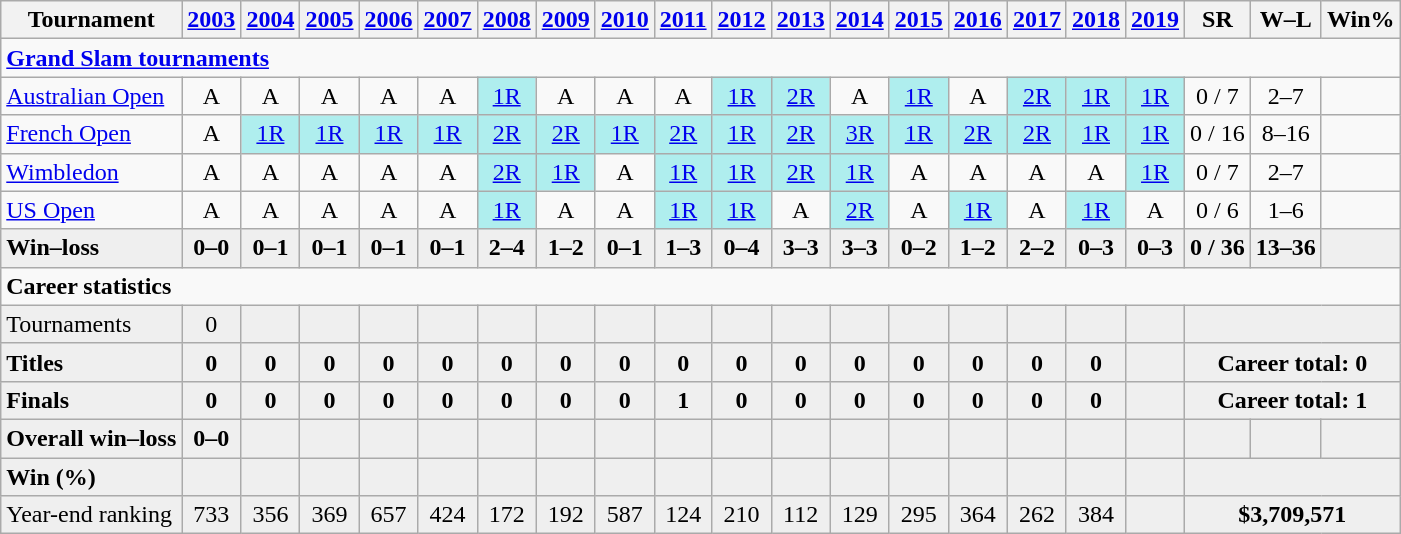<table class="wikitable nowrap" style=text-align:center;>
<tr>
<th>Tournament</th>
<th><a href='#'>2003</a></th>
<th><a href='#'>2004</a></th>
<th><a href='#'>2005</a></th>
<th><a href='#'>2006</a></th>
<th><a href='#'>2007</a></th>
<th><a href='#'>2008</a></th>
<th><a href='#'>2009</a></th>
<th><a href='#'>2010</a></th>
<th><a href='#'>2011</a></th>
<th><a href='#'>2012</a></th>
<th><a href='#'>2013</a></th>
<th><a href='#'>2014</a></th>
<th><a href='#'>2015</a></th>
<th><a href='#'>2016</a></th>
<th><a href='#'>2017</a></th>
<th><a href='#'>2018</a></th>
<th><a href='#'>2019</a></th>
<th>SR</th>
<th>W–L</th>
<th>Win%</th>
</tr>
<tr>
<td colspan="21" style="text-align:left;"><strong><a href='#'>Grand Slam tournaments</a></strong></td>
</tr>
<tr>
<td align=left><a href='#'>Australian Open</a></td>
<td>A</td>
<td>A</td>
<td>A</td>
<td>A</td>
<td>A</td>
<td bgcolor=afeeee><a href='#'>1R</a></td>
<td>A</td>
<td>A</td>
<td>A</td>
<td bgcolor=afeeee><a href='#'>1R</a></td>
<td bgcolor=afeeee><a href='#'>2R</a></td>
<td>A</td>
<td bgcolor=afeeee><a href='#'>1R</a></td>
<td>A</td>
<td bgcolor=afeeee><a href='#'>2R</a></td>
<td bgcolor=afeeee><a href='#'>1R</a></td>
<td bgcolor=afeeee><a href='#'>1R</a></td>
<td>0 / 7</td>
<td>2–7</td>
<td></td>
</tr>
<tr>
<td align=left><a href='#'>French Open</a></td>
<td>A</td>
<td bgcolor=afeeee><a href='#'>1R</a></td>
<td bgcolor=afeeee><a href='#'>1R</a></td>
<td bgcolor=afeeee><a href='#'>1R</a></td>
<td bgcolor=afeeee><a href='#'>1R</a></td>
<td bgcolor=afeeee><a href='#'>2R</a></td>
<td bgcolor=afeeee><a href='#'>2R</a></td>
<td bgcolor=afeeee><a href='#'>1R</a></td>
<td bgcolor=afeeee><a href='#'>2R</a></td>
<td bgcolor=afeeee><a href='#'>1R</a></td>
<td bgcolor=afeeee><a href='#'>2R</a></td>
<td bgcolor=afeeee><a href='#'>3R</a></td>
<td bgcolor=afeeee><a href='#'>1R</a></td>
<td bgcolor=afeeee><a href='#'>2R</a></td>
<td bgcolor=afeeee><a href='#'>2R</a></td>
<td bgcolor=afeeee><a href='#'>1R</a></td>
<td bgcolor=afeeee><a href='#'>1R</a></td>
<td>0 / 16</td>
<td>8–16</td>
<td></td>
</tr>
<tr>
<td align=left><a href='#'>Wimbledon</a></td>
<td>A</td>
<td>A</td>
<td>A</td>
<td>A</td>
<td>A</td>
<td bgcolor=afeeee><a href='#'>2R</a></td>
<td bgcolor=afeeee><a href='#'>1R</a></td>
<td>A</td>
<td bgcolor=afeeee><a href='#'>1R</a></td>
<td bgcolor=afeeee><a href='#'>1R</a></td>
<td bgcolor=afeeee><a href='#'>2R</a></td>
<td bgcolor=afeeee><a href='#'>1R</a></td>
<td>A</td>
<td>A</td>
<td>A</td>
<td>A</td>
<td bgcolor=afeeee><a href='#'>1R</a></td>
<td>0 / 7</td>
<td>2–7</td>
<td></td>
</tr>
<tr>
<td align=left><a href='#'>US Open</a></td>
<td>A</td>
<td>A</td>
<td>A</td>
<td>A</td>
<td>A</td>
<td bgcolor=afeeee><a href='#'>1R</a></td>
<td>A</td>
<td>A</td>
<td bgcolor=afeeee><a href='#'>1R</a></td>
<td bgcolor=afeeee><a href='#'>1R</a></td>
<td>A</td>
<td bgcolor=afeeee><a href='#'>2R</a></td>
<td>A</td>
<td bgcolor=afeeee><a href='#'>1R</a></td>
<td>A</td>
<td bgcolor=afeeee><a href='#'>1R</a></td>
<td>A</td>
<td>0 / 6</td>
<td>1–6</td>
<td></td>
</tr>
<tr style="font-weight:bold; background:#efefef;">
<td style="text-align:left">Win–loss</td>
<td>0–0</td>
<td>0–1</td>
<td>0–1</td>
<td>0–1</td>
<td>0–1</td>
<td>2–4</td>
<td>1–2</td>
<td>0–1</td>
<td>1–3</td>
<td>0–4</td>
<td>3–3</td>
<td>3–3</td>
<td>0–2</td>
<td>1–2</td>
<td>2–2</td>
<td>0–3</td>
<td>0–3</td>
<td>0 / 36</td>
<td>13–36</td>
<td></td>
</tr>
<tr>
<td colspan="21" style="text-align:left;"><strong>Career statistics</strong></td>
</tr>
<tr style="background:#efefef;">
<td align=left>Tournaments</td>
<td>0</td>
<td></td>
<td></td>
<td></td>
<td></td>
<td></td>
<td></td>
<td></td>
<td></td>
<td></td>
<td></td>
<td></td>
<td></td>
<td></td>
<td></td>
<td></td>
<td></td>
<td colspan="3"></td>
</tr>
<tr style="font-weight:bold; background:#efefef;">
<td style="text-align:left">Titles</td>
<td>0</td>
<td>0</td>
<td>0</td>
<td>0</td>
<td>0</td>
<td>0</td>
<td>0</td>
<td>0</td>
<td>0</td>
<td>0</td>
<td>0</td>
<td>0</td>
<td>0</td>
<td>0</td>
<td>0</td>
<td>0</td>
<td></td>
<td colspan="3">Career total: 0</td>
</tr>
<tr style="font-weight:bold; background:#efefef;">
<td style="text-align:left">Finals</td>
<td>0</td>
<td>0</td>
<td>0</td>
<td>0</td>
<td>0</td>
<td>0</td>
<td>0</td>
<td>0</td>
<td>1</td>
<td>0</td>
<td>0</td>
<td>0</td>
<td>0</td>
<td>0</td>
<td>0</td>
<td>0</td>
<td></td>
<td colspan="3">Career total: 1</td>
</tr>
<tr style="font-weight:bold; background:#efefef;">
<td style="text-align:left">Overall win–loss</td>
<td>0–0</td>
<td></td>
<td></td>
<td></td>
<td></td>
<td></td>
<td></td>
<td></td>
<td></td>
<td></td>
<td></td>
<td></td>
<td></td>
<td></td>
<td></td>
<td></td>
<td></td>
<td></td>
<td></td>
<td></td>
</tr>
<tr style="font-weight:bold; background:#efefef;">
<td style="text-align:left">Win (%)</td>
<td></td>
<td></td>
<td></td>
<td></td>
<td></td>
<td></td>
<td></td>
<td></td>
<td></td>
<td></td>
<td></td>
<td></td>
<td></td>
<td></td>
<td></td>
<td></td>
<td></td>
<td colspan="3"></td>
</tr>
<tr style="background:#efefef;">
<td align=left>Year-end ranking</td>
<td>733</td>
<td>356</td>
<td>369</td>
<td>657</td>
<td>424</td>
<td>172</td>
<td>192</td>
<td>587</td>
<td>124</td>
<td>210</td>
<td>112</td>
<td>129</td>
<td>295</td>
<td>364</td>
<td>262</td>
<td>384</td>
<td></td>
<td colspan=3><strong>$3,709,571</strong></td>
</tr>
</table>
